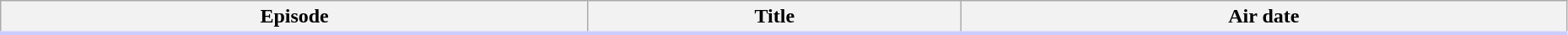<table class="wikitable" width="98%" style="background:#FFF;">
<tr style="border-bottom:3px solid #CCF">
<th>Episode</th>
<th>Title</th>
<th>Air date<br>
























</th>
</tr>
</table>
